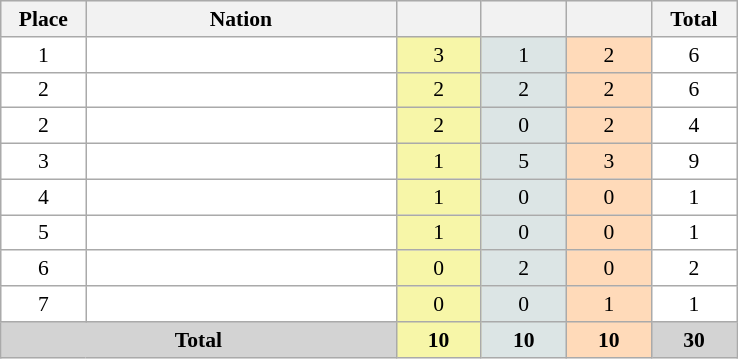<table class=wikitable style="border:1px solid #AAAAAA;font-size:90%">
<tr bgcolor="#EFEFEF">
<th width=50>Place</th>
<th width=200>Nation</th>
<th width=50></th>
<th width=50></th>
<th width=50></th>
<th width=50>Total</th>
</tr>
<tr align="center" valign="top" bgcolor="#FFFFFF">
<td>1</td>
<td align="left"></td>
<td style="background:#F7F6A8;">3</td>
<td style="background:#DCE5E5;">1</td>
<td style="background:#FFDAB9;">2</td>
<td>6</td>
</tr>
<tr align="center" valign="top" bgcolor="#FFFFFF">
<td>2</td>
<td align="left"></td>
<td style="background:#F7F6A8;">2</td>
<td style="background:#DCE5E5;">2</td>
<td style="background:#FFDAB9;">2</td>
<td>6</td>
</tr>
<tr align="center" valign="top" bgcolor="#FFFFFF">
<td>2</td>
<td align="left"></td>
<td style="background:#F7F6A8;">2</td>
<td style="background:#DCE5E5;">0</td>
<td style="background:#FFDAB9;">2</td>
<td>4</td>
</tr>
<tr align="center" valign="top" bgcolor="#FFFFFF">
<td>3</td>
<td align="left"></td>
<td style="background:#F7F6A8;">1</td>
<td style="background:#DCE5E5;">5</td>
<td style="background:#FFDAB9;">3</td>
<td>9</td>
</tr>
<tr align="center" valign="top" bgcolor="#FFFFFF">
<td>4</td>
<td align="left"></td>
<td style="background:#F7F6A8;">1</td>
<td style="background:#DCE5E5;">0</td>
<td style="background:#FFDAB9;">0</td>
<td>1</td>
</tr>
<tr align="center" valign="top" bgcolor="#FFFFFF">
<td>5</td>
<td align="left"></td>
<td style="background:#F7F6A8;">1</td>
<td style="background:#DCE5E5;">0</td>
<td style="background:#FFDAB9;">0</td>
<td>1</td>
</tr>
<tr align="center" valign="top" bgcolor="#FFFFFF">
<td>6</td>
<td align="left"></td>
<td style="background:#F7F6A8;">0</td>
<td style="background:#DCE5E5;">2</td>
<td style="background:#FFDAB9;">0</td>
<td>2</td>
</tr>
<tr align="center" valign="top" bgcolor="#FFFFFF">
<td>7</td>
<td align="left"></td>
<td style="background:#F7F6A8;">0</td>
<td style="background:#DCE5E5;">0</td>
<td style="background:#FFDAB9;">1</td>
<td>1</td>
</tr>
<tr align="center">
<td colspan="2" bgcolor=D3D3D3><strong>Total</strong></td>
<td style="background:#F7F6A8;"><strong>10</strong></td>
<td style="background:#DCE5E5;"><strong>10</strong></td>
<td style="background:#FFDAB9;"><strong>10</strong></td>
<td bgcolor=D3D3D3><strong>30</strong></td>
</tr>
</table>
